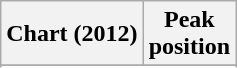<table class="wikitable sortable">
<tr>
<th>Chart (2012)</th>
<th>Peak<br>position</th>
</tr>
<tr>
</tr>
<tr>
</tr>
<tr>
</tr>
</table>
